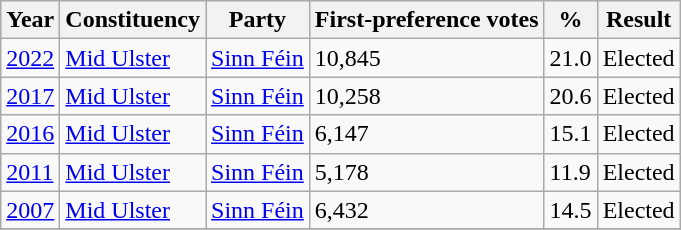<table class="wikitable">
<tr>
<th>Year</th>
<th>Constituency</th>
<th>Party</th>
<th>First-preference votes</th>
<th>%</th>
<th>Result</th>
</tr>
<tr>
<td><a href='#'>2022</a></td>
<td><a href='#'>Mid Ulster</a></td>
<td><a href='#'>Sinn Féin</a></td>
<td>10,845</td>
<td>21.0</td>
<td>Elected</td>
</tr>
<tr>
<td><a href='#'>2017</a></td>
<td><a href='#'>Mid Ulster</a></td>
<td><a href='#'>Sinn Féin</a></td>
<td>10,258</td>
<td>20.6</td>
<td>Elected</td>
</tr>
<tr>
<td><a href='#'>2016</a></td>
<td><a href='#'>Mid Ulster</a></td>
<td><a href='#'>Sinn Féin</a></td>
<td>6,147</td>
<td>15.1</td>
<td>Elected</td>
</tr>
<tr>
<td><a href='#'>2011</a></td>
<td><a href='#'>Mid Ulster</a></td>
<td><a href='#'>Sinn Féin</a></td>
<td>5,178</td>
<td>11.9</td>
<td>Elected</td>
</tr>
<tr>
<td><a href='#'>2007</a></td>
<td><a href='#'>Mid Ulster</a></td>
<td><a href='#'>Sinn Féin</a></td>
<td>6,432</td>
<td>14.5</td>
<td>Elected</td>
</tr>
<tr>
</tr>
</table>
